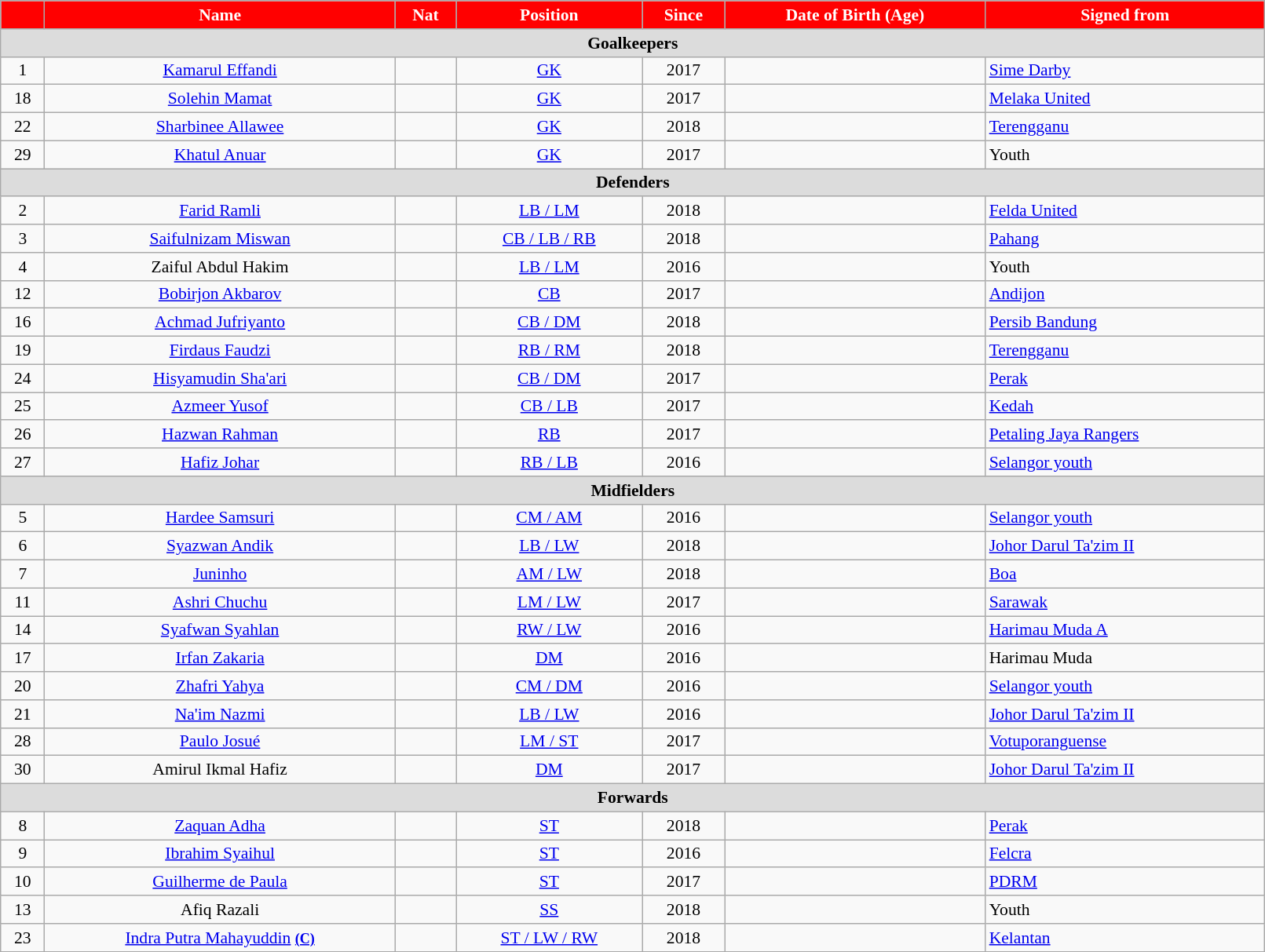<table class="wikitable"  style="text-align:center; font-size:90%; width:85%;">
<tr>
<th style="background:red; color:white; text-align:center;"></th>
<th style="background:red; color:white; text-align:center;">Name</th>
<th style="background:red; color:white; text-align:center;">Nat</th>
<th style="background:red; color:white; text-align:center;">Position</th>
<th style="background:red; color:white; text-align:center;">Since</th>
<th style="background:red; color:white; text-align:center;">Date of Birth (Age)</th>
<th style="background:red; color:white; text-align:center;">Signed from</th>
</tr>
<tr>
<th colspan="9" style="background:#dcdcdc; text-align:center;">Goalkeepers</th>
</tr>
<tr>
<td>1</td>
<td><a href='#'>Kamarul Effandi</a></td>
<td></td>
<td><a href='#'>GK</a></td>
<td>2017</td>
<td></td>
<td align=left> <a href='#'>Sime Darby</a></td>
</tr>
<tr>
<td>18</td>
<td><a href='#'>Solehin Mamat</a></td>
<td></td>
<td><a href='#'>GK</a></td>
<td>2017</td>
<td></td>
<td align=left> <a href='#'>Melaka United</a></td>
</tr>
<tr>
<td>22</td>
<td><a href='#'>Sharbinee Allawee</a></td>
<td></td>
<td><a href='#'>GK</a></td>
<td>2018</td>
<td></td>
<td align=left> <a href='#'>Terengganu</a></td>
</tr>
<tr>
<td>29</td>
<td><a href='#'>Khatul Anuar</a></td>
<td></td>
<td><a href='#'>GK</a></td>
<td>2017</td>
<td></td>
<td align=left>Youth</td>
</tr>
<tr>
<th colspan="9" style="background:#dcdcdc; text-align:center;">Defenders</th>
</tr>
<tr>
<td>2</td>
<td><a href='#'>Farid Ramli</a></td>
<td></td>
<td><a href='#'>LB / LM</a></td>
<td>2018</td>
<td></td>
<td align=left> <a href='#'>Felda United</a></td>
</tr>
<tr>
<td>3</td>
<td><a href='#'>Saifulnizam Miswan</a></td>
<td></td>
<td><a href='#'>CB / LB / RB</a></td>
<td>2018</td>
<td></td>
<td align=left> <a href='#'>Pahang</a></td>
</tr>
<tr>
<td>4</td>
<td>Zaiful Abdul Hakim</td>
<td></td>
<td><a href='#'>LB / LM</a></td>
<td>2016</td>
<td></td>
<td align=left>Youth</td>
</tr>
<tr>
<td>12</td>
<td><a href='#'>Bobirjon Akbarov</a></td>
<td></td>
<td><a href='#'>CB</a></td>
<td>2017</td>
<td></td>
<td align=left> <a href='#'>Andijon</a></td>
</tr>
<tr>
<td>16</td>
<td><a href='#'>Achmad Jufriyanto</a></td>
<td></td>
<td><a href='#'>CB / DM</a></td>
<td>2018</td>
<td></td>
<td align=left> <a href='#'>Persib Bandung</a></td>
</tr>
<tr>
<td>19</td>
<td><a href='#'>Firdaus Faudzi</a></td>
<td></td>
<td><a href='#'>RB / RM</a></td>
<td>2018</td>
<td></td>
<td align=left> <a href='#'>Terengganu</a></td>
</tr>
<tr>
<td>24</td>
<td><a href='#'>Hisyamudin Sha'ari</a></td>
<td></td>
<td><a href='#'>CB / DM</a></td>
<td>2017</td>
<td></td>
<td align=left> <a href='#'>Perak</a></td>
</tr>
<tr>
<td>25</td>
<td><a href='#'>Azmeer Yusof</a></td>
<td></td>
<td><a href='#'>CB / LB</a></td>
<td>2017</td>
<td></td>
<td align=left> <a href='#'>Kedah</a></td>
</tr>
<tr>
<td>26</td>
<td><a href='#'>Hazwan Rahman</a></td>
<td></td>
<td><a href='#'>RB</a></td>
<td>2017</td>
<td></td>
<td align=left> <a href='#'>Petaling Jaya Rangers</a></td>
</tr>
<tr>
<td>27</td>
<td><a href='#'>Hafiz Johar</a></td>
<td></td>
<td><a href='#'>RB / LB</a></td>
<td>2016</td>
<td></td>
<td align=left> <a href='#'>Selangor youth</a></td>
</tr>
<tr>
<th colspan="9" style="background:#dcdcdc; text-align:center;">Midfielders</th>
</tr>
<tr>
<td>5</td>
<td><a href='#'>Hardee Samsuri</a></td>
<td></td>
<td><a href='#'>CM / AM</a></td>
<td>2016</td>
<td></td>
<td align=left> <a href='#'>Selangor youth</a></td>
</tr>
<tr>
<td>6</td>
<td><a href='#'>Syazwan Andik</a></td>
<td></td>
<td><a href='#'>LB / LW</a></td>
<td>2018</td>
<td></td>
<td align=left> <a href='#'>Johor Darul Ta'zim II</a></td>
</tr>
<tr>
<td>7</td>
<td><a href='#'>Juninho</a></td>
<td></td>
<td><a href='#'>AM / LW</a></td>
<td>2018</td>
<td></td>
<td align=left> <a href='#'>Boa</a></td>
</tr>
<tr>
<td>11</td>
<td><a href='#'>Ashri Chuchu</a></td>
<td></td>
<td><a href='#'>LM / LW</a></td>
<td>2017</td>
<td></td>
<td align=left> <a href='#'>Sarawak</a></td>
</tr>
<tr>
<td>14</td>
<td><a href='#'>Syafwan Syahlan</a></td>
<td></td>
<td><a href='#'>RW / LW</a></td>
<td>2016</td>
<td></td>
<td align=left> <a href='#'>Harimau Muda A</a></td>
</tr>
<tr>
<td>17</td>
<td><a href='#'>Irfan Zakaria</a></td>
<td></td>
<td><a href='#'>DM</a></td>
<td>2016</td>
<td></td>
<td align=left> Harimau Muda</td>
</tr>
<tr>
<td>20</td>
<td><a href='#'>Zhafri Yahya</a></td>
<td></td>
<td><a href='#'>CM / DM</a></td>
<td>2016</td>
<td></td>
<td align=left> <a href='#'>Selangor youth</a></td>
</tr>
<tr>
<td>21</td>
<td><a href='#'>Na'im Nazmi</a></td>
<td></td>
<td><a href='#'>LB / LW</a></td>
<td>2016</td>
<td></td>
<td align=left> <a href='#'>Johor Darul Ta'zim II</a></td>
</tr>
<tr>
<td>28</td>
<td><a href='#'>Paulo Josué</a></td>
<td></td>
<td><a href='#'>LM / ST</a></td>
<td>2017</td>
<td></td>
<td align=left> <a href='#'>Votuporanguense</a></td>
</tr>
<tr>
<td>30</td>
<td>Amirul Ikmal Hafiz</td>
<td></td>
<td><a href='#'>DM</a></td>
<td>2017</td>
<td></td>
<td align=left> <a href='#'>Johor Darul Ta'zim II</a></td>
</tr>
<tr>
<th colspan="9" style="background:#dcdcdc; text-align:center;">Forwards</th>
</tr>
<tr>
<td>8</td>
<td><a href='#'>Zaquan Adha</a></td>
<td></td>
<td><a href='#'>ST</a></td>
<td>2018</td>
<td></td>
<td align=left> <a href='#'>Perak</a></td>
</tr>
<tr>
<td>9</td>
<td><a href='#'>Ibrahim Syaihul</a></td>
<td></td>
<td><a href='#'>ST</a></td>
<td>2016</td>
<td></td>
<td align=left> <a href='#'>Felcra</a></td>
</tr>
<tr>
<td>10</td>
<td><a href='#'>Guilherme de Paula</a></td>
<td></td>
<td><a href='#'>ST</a></td>
<td>2017</td>
<td></td>
<td align=left> <a href='#'>PDRM</a></td>
</tr>
<tr>
<td>13</td>
<td>Afiq Razali</td>
<td></td>
<td><a href='#'>SS</a></td>
<td>2018</td>
<td></td>
<td align=left>Youth</td>
</tr>
<tr>
<td>23</td>
<td><a href='#'>Indra Putra Mahayuddin</a> <small><strong><a href='#'>(C)</a></strong></small></td>
<td></td>
<td><a href='#'>ST / LW / RW</a></td>
<td>2018</td>
<td></td>
<td align=left> <a href='#'>Kelantan</a></td>
</tr>
<tr>
</tr>
</table>
